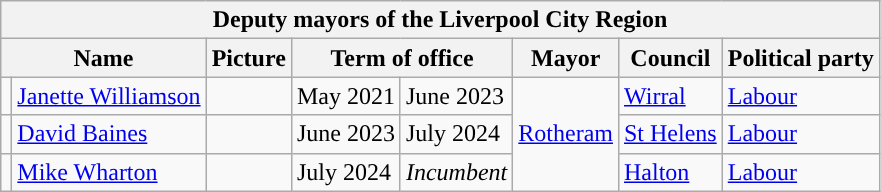<table class="wikitable">
<tr>
<th colspan="8">Deputy mayors of the Liverpool City Region</th>
</tr>
<tr>
<th colspan="2">Name</th>
<th>Picture</th>
<th colspan="2">Term of office</th>
<th>Mayor</th>
<th>Council</th>
<th>Political party</th>
</tr>
<tr>
<td style="background-color: "></td>
<td><a href='#'>Janette Williamson</a></td>
<td></td>
<td>May 2021</td>
<td>June 2023</td>
<td rowspan="3"><a href='#'>Rotheram</a></td>
<td><a href='#'>Wirral</a></td>
<td><a href='#'>Labour</a></td>
</tr>
<tr>
<td style="background-color: "></td>
<td><a href='#'>David Baines</a></td>
<td></td>
<td>June 2023</td>
<td>July 2024</td>
<td><a href='#'>St Helens</a></td>
<td><a href='#'>Labour</a></td>
</tr>
<tr>
<td style="background-color: "></td>
<td><a href='#'>Mike Wharton</a></td>
<td></td>
<td>July 2024</td>
<td><em>Incumbent</em></td>
<td><a href='#'>Halton</a></td>
<td><a href='#'>Labour</a></td>
</tr>
</table>
